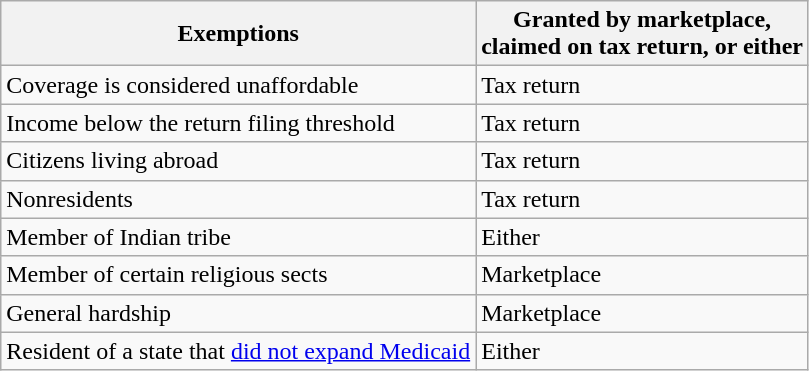<table class="wikitable">
<tr>
<th>Exemptions</th>
<th>Granted by marketplace,<br>claimed on tax return, or either</th>
</tr>
<tr>
<td>Coverage is considered unaffordable</td>
<td>Tax return</td>
</tr>
<tr>
<td>Income below the return filing threshold</td>
<td>Tax return</td>
</tr>
<tr>
<td>Citizens living abroad</td>
<td>Tax return</td>
</tr>
<tr>
<td>Nonresidents</td>
<td>Tax return</td>
</tr>
<tr>
<td>Member of Indian tribe</td>
<td>Either</td>
</tr>
<tr>
<td>Member of certain religious sects</td>
<td>Marketplace</td>
</tr>
<tr>
<td>General hardship</td>
<td>Marketplace</td>
</tr>
<tr>
<td>Resident of a state that <a href='#'>did not expand Medicaid</a></td>
<td>Either</td>
</tr>
</table>
